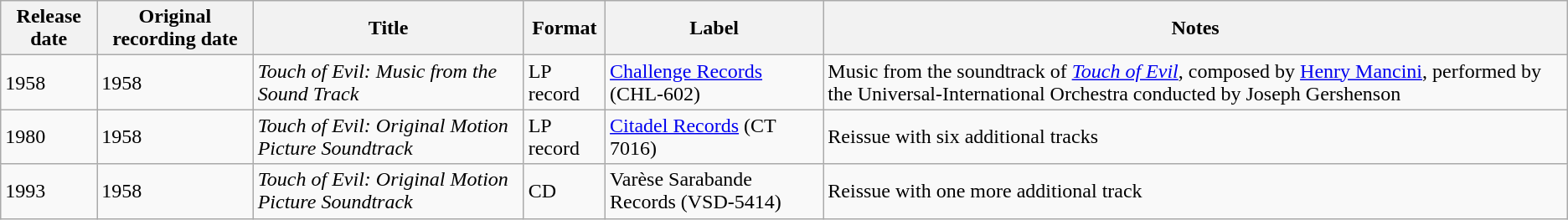<table class="wikitable sortable">
<tr>
<th>Release date</th>
<th class="unsortable">Original recording date</th>
<th>Title</th>
<th class="unsortable">Format</th>
<th>Label</th>
<th class="unsortable">Notes</th>
</tr>
<tr align="center">
<td align="left">1958</td>
<td align="left">1958</td>
<td align="left"><em>Touch of Evil: Music from the Sound Track</em></td>
<td align="left">LP record</td>
<td align="left"><a href='#'>Challenge Records</a> (CHL-602)</td>
<td align="left">Music from the soundtrack of <em><a href='#'>Touch of Evil</a></em>, composed by <a href='#'>Henry Mancini</a>, performed by the Universal-International Orchestra conducted by Joseph Gershenson</td>
</tr>
<tr align="center">
<td align="left">1980</td>
<td align="left">1958</td>
<td align="left"><em>Touch of Evil: Original Motion Picture Soundtrack</em></td>
<td align="left">LP record</td>
<td align="left"><a href='#'>Citadel Records</a> (CT 7016)</td>
<td align="left">Reissue with six additional tracks</td>
</tr>
<tr align="center">
<td align="left">1993</td>
<td align="left">1958</td>
<td align="left"><em>Touch of Evil: Original Motion Picture Soundtrack</em></td>
<td align="left">CD</td>
<td align="left">Varèse Sarabande Records (VSD-5414)</td>
<td align="left">Reissue with one more additional track</td>
</tr>
</table>
